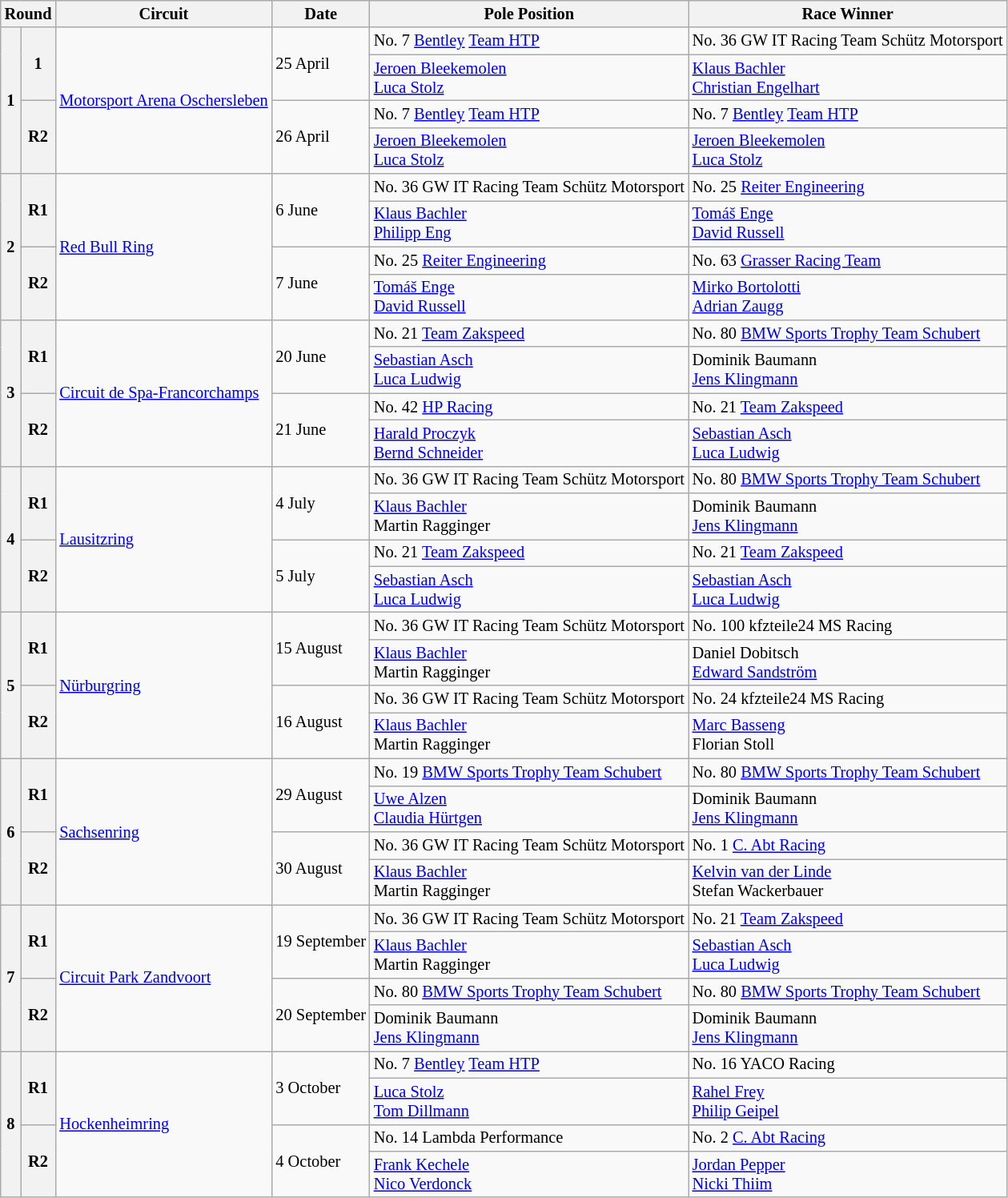<table class="wikitable" style="font-size: 85%;">
<tr>
<th colspan=2>Round</th>
<th>Circuit</th>
<th>Date</th>
<th>Pole Position</th>
<th>Race Winner</th>
</tr>
<tr>
<th rowspan=4>1</th>
<th rowspan=2>1</th>
<td rowspan=4> <a href='#'>Motorsport Arena Oschersleben</a></td>
<td rowspan=2>25 April</td>
<td> No. 7 <a href='#'>Bentley</a> <a href='#'>Team HTP</a></td>
<td> No. 36 GW IT Racing Team Schütz Motorsport</td>
</tr>
<tr>
<td> <a href='#'>Jeroen Bleekemolen</a><br> <a href='#'>Luca Stolz</a></td>
<td> <a href='#'>Klaus Bachler</a><br> <a href='#'>Christian Engelhart</a></td>
</tr>
<tr>
<th rowspan=2>R2</th>
<td rowspan=2>26 April</td>
<td> No. 7 <a href='#'>Bentley</a> <a href='#'>Team HTP</a></td>
<td> No. 7 <a href='#'>Bentley</a> <a href='#'>Team HTP</a></td>
</tr>
<tr>
<td> <a href='#'>Jeroen Bleekemolen</a><br> <a href='#'>Luca Stolz</a></td>
<td> <a href='#'>Jeroen Bleekemolen</a><br> <a href='#'>Luca Stolz</a></td>
</tr>
<tr>
<th rowspan=4>2</th>
<th rowspan=2>R1</th>
<td rowspan=4> <a href='#'>Red Bull Ring</a></td>
<td rowspan=2>6 June</td>
<td> No. 36 GW IT Racing Team Schütz Motorsport</td>
<td> No. 25 <a href='#'>Reiter Engineering</a></td>
</tr>
<tr>
<td> <a href='#'>Klaus Bachler</a><br> <a href='#'>Philipp Eng</a></td>
<td> <a href='#'>Tomáš Enge</a><br> <a href='#'>David Russell</a></td>
</tr>
<tr>
<th rowspan=2>R2</th>
<td rowspan=2>7 June</td>
<td> No. 25 <a href='#'>Reiter Engineering</a></td>
<td> No. 63 <a href='#'>Grasser Racing Team</a></td>
</tr>
<tr>
<td> <a href='#'>Tomáš Enge</a><br> <a href='#'>David Russell</a></td>
<td> <a href='#'>Mirko Bortolotti</a><br> <a href='#'>Adrian Zaugg</a></td>
</tr>
<tr>
<th rowspan=4>3</th>
<th rowspan=2>R1</th>
<td rowspan=4> <a href='#'>Circuit de Spa-Francorchamps</a></td>
<td rowspan=2>20 June</td>
<td> No. 21 <a href='#'>Team Zakspeed</a></td>
<td> No. 80 <a href='#'>BMW Sports Trophy Team Schubert</a></td>
</tr>
<tr>
<td> <a href='#'>Sebastian Asch</a><br> <a href='#'>Luca Ludwig</a></td>
<td> Dominik Baumann<br> <a href='#'>Jens Klingmann</a></td>
</tr>
<tr>
<th rowspan=2>R2</th>
<td rowspan=2>21 June</td>
<td> No. 42 <a href='#'>HP Racing</a></td>
<td> No. 21 <a href='#'>Team Zakspeed</a></td>
</tr>
<tr>
<td> <a href='#'>Harald Proczyk</a><br> <a href='#'>Bernd Schneider</a></td>
<td> <a href='#'>Sebastian Asch</a><br> <a href='#'>Luca Ludwig</a></td>
</tr>
<tr>
<th rowspan=4>4</th>
<th rowspan=2>R1</th>
<td rowspan=4> <a href='#'>Lausitzring</a></td>
<td rowspan=2>4 July</td>
<td> No. 36 GW IT Racing Team Schütz Motorsport</td>
<td> No. 80 <a href='#'>BMW Sports Trophy Team Schubert</a></td>
</tr>
<tr>
<td> <a href='#'>Klaus Bachler</a><br> Martin Ragginger</td>
<td> Dominik Baumann<br> <a href='#'>Jens Klingmann</a></td>
</tr>
<tr>
<th rowspan=2>R2</th>
<td rowspan=2>5 July</td>
<td> No. 21 <a href='#'>Team Zakspeed</a></td>
<td> No. 21 <a href='#'>Team Zakspeed</a></td>
</tr>
<tr>
<td> <a href='#'>Sebastian Asch</a><br> <a href='#'>Luca Ludwig</a></td>
<td> <a href='#'>Sebastian Asch</a><br> <a href='#'>Luca Ludwig</a></td>
</tr>
<tr>
<th rowspan=4>5</th>
<th rowspan=2>R1</th>
<td rowspan=4> <a href='#'>Nürburgring</a></td>
<td rowspan=2>15 August</td>
<td> No. 36 GW IT Racing Team Schütz Motorsport</td>
<td> No. 100 kfzteile24 MS Racing</td>
</tr>
<tr>
<td> <a href='#'>Klaus Bachler</a><br> Martin Ragginger</td>
<td> Daniel Dobitsch<br> <a href='#'>Edward Sandström</a></td>
</tr>
<tr>
<th rowspan=2>R2</th>
<td rowspan=2>16 August</td>
<td> No. 36 GW IT Racing Team Schütz Motorsport</td>
<td> No. 24 kfzteile24 MS Racing</td>
</tr>
<tr>
<td> <a href='#'>Klaus Bachler</a><br> Martin Ragginger</td>
<td> <a href='#'>Marc Basseng</a><br> Florian Stoll</td>
</tr>
<tr>
<th rowspan=4>6</th>
<th rowspan=2>R1</th>
<td rowspan=4> <a href='#'>Sachsenring</a></td>
<td rowspan=2>29 August</td>
<td> No. 19 <a href='#'>BMW Sports Trophy Team Schubert</a></td>
<td> No. 80 <a href='#'>BMW Sports Trophy Team Schubert</a></td>
</tr>
<tr>
<td> <a href='#'>Uwe Alzen</a><br> <a href='#'>Claudia Hürtgen</a></td>
<td> Dominik Baumann<br> <a href='#'>Jens Klingmann</a></td>
</tr>
<tr>
<th rowspan=2>R2</th>
<td rowspan=2>30 August</td>
<td> No. 36 GW IT Racing Team Schütz Motorsport</td>
<td> No. 1 <a href='#'>C. Abt Racing</a></td>
</tr>
<tr>
<td> <a href='#'>Klaus Bachler</a><br> Martin Ragginger</td>
<td> <a href='#'>Kelvin van der Linde</a><br> Stefan Wackerbauer</td>
</tr>
<tr>
<th rowspan=4>7</th>
<th rowspan=2>R1</th>
<td rowspan=4> <a href='#'>Circuit Park Zandvoort</a></td>
<td rowspan=2>19 September</td>
<td> No. 36 GW IT Racing Team Schütz Motorsport</td>
<td> No. 21 <a href='#'>Team Zakspeed</a></td>
</tr>
<tr>
<td> <a href='#'>Klaus Bachler</a><br> Martin Ragginger</td>
<td> <a href='#'>Sebastian Asch</a><br> <a href='#'>Luca Ludwig</a></td>
</tr>
<tr>
<th rowspan=2>R2</th>
<td rowspan=2>20 September</td>
<td> No. 80 <a href='#'>BMW Sports Trophy Team Schubert</a></td>
<td> No. 80 <a href='#'>BMW Sports Trophy Team Schubert</a></td>
</tr>
<tr>
<td> Dominik Baumann<br> <a href='#'>Jens Klingmann</a></td>
<td> Dominik Baumann<br> <a href='#'>Jens Klingmann</a></td>
</tr>
<tr>
<th rowspan=4>8</th>
<th rowspan=2>R1</th>
<td rowspan=4> <a href='#'>Hockenheimring</a></td>
<td rowspan=2>3 October</td>
<td> No. 7 <a href='#'>Bentley</a> <a href='#'>Team HTP</a></td>
<td> No. 16 YACO Racing</td>
</tr>
<tr>
<td> <a href='#'>Luca Stolz</a><br> <a href='#'>Tom Dillmann</a></td>
<td> <a href='#'>Rahel Frey</a><br> <a href='#'>Philip Geipel</a></td>
</tr>
<tr>
<th rowspan=2>R2</th>
<td rowspan=2>4 October</td>
<td> No. 14 Lambda Performance</td>
<td> No. 2 <a href='#'>C. Abt Racing</a></td>
</tr>
<tr>
<td> <a href='#'>Frank Kechele</a><br> <a href='#'>Nico Verdonck</a></td>
<td> <a href='#'>Jordan Pepper</a><br> <a href='#'>Nicki Thiim</a></td>
</tr>
</table>
